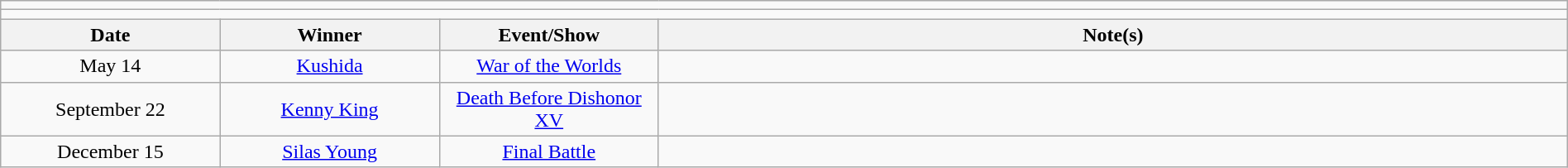<table class="wikitable" style="text-align:center; width:100%;">
<tr>
<td colspan="5"></td>
</tr>
<tr>
<td colspan="5"><strong></strong></td>
</tr>
<tr>
<th width=14%>Date</th>
<th width=14%>Winner</th>
<th width=14%>Event/Show</th>
<th width=58%>Note(s)</th>
</tr>
<tr>
<td>May 14</td>
<td><a href='#'>Kushida</a></td>
<td><a href='#'>War of the Worlds</a></td>
<td align="left"></td>
</tr>
<tr>
<td>September 22</td>
<td><a href='#'>Kenny King</a></td>
<td><a href='#'>Death Before Dishonor XV</a></td>
<td align="left"></td>
</tr>
<tr>
<td>December 15</td>
<td><a href='#'>Silas Young</a></td>
<td><a href='#'>Final Battle</a></td>
<td align="left"></td>
</tr>
</table>
